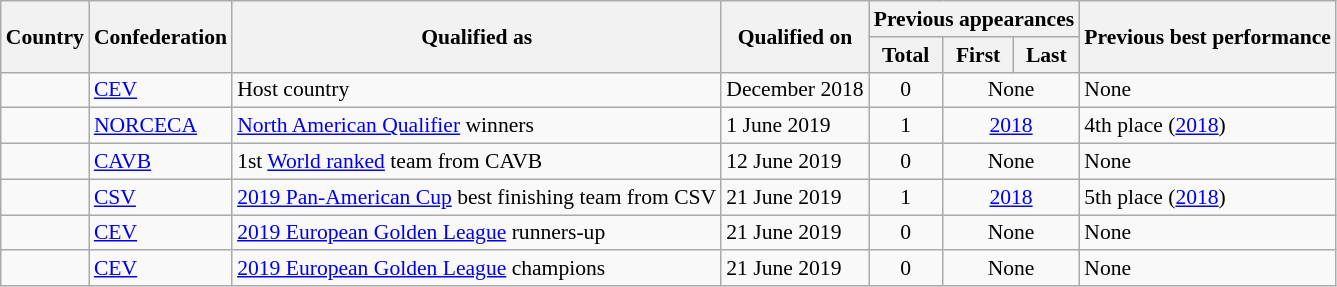<table class="wikitable sortable" style="font-size:90%">
<tr>
<th rowspan=2>Country</th>
<th rowspan=2>Confederation</th>
<th rowspan=2>Qualified as</th>
<th rowspan=2>Qualified on</th>
<th colspan=3>Previous appearances</th>
<th rowspan=2>Previous best performance</th>
</tr>
<tr>
<th>Total</th>
<th>First</th>
<th>Last</th>
</tr>
<tr>
<td></td>
<td><a href='#'>CEV</a></td>
<td> Host country</td>
<td> December 2018</td>
<td style="text-align:center">0</td>
<td colspan=2 style="text-align:center">None</td>
<td>None</td>
</tr>
<tr>
<td></td>
<td><a href='#'>NORCECA</a></td>
<td> <a href='#'>North American Qualifier</a> winners</td>
<td> 1 June 2019</td>
<td style="text-align:center">1</td>
<td colspan=2 style="text-align:center"><a href='#'>2018</a></td>
<td>4th place (<a href='#'>2018</a>)</td>
</tr>
<tr>
<td></td>
<td><a href='#'>CAVB</a></td>
<td> 1st <a href='#'>World ranked</a> team from CAVB</td>
<td> 12 June 2019</td>
<td style="text-align:center">0</td>
<td colspan=2 style="text-align:center">None</td>
<td>None</td>
</tr>
<tr>
<td></td>
<td><a href='#'>CSV</a></td>
<td> <a href='#'>2019 Pan-American Cup</a> best finishing team from CSV</td>
<td> 21 June 2019</td>
<td style="text-align:center">1</td>
<td colspan=2 style="text-align:center"><a href='#'>2018</a></td>
<td>5th place (<a href='#'>2018</a>)</td>
</tr>
<tr>
<td></td>
<td><a href='#'>CEV</a></td>
<td> <a href='#'>2019 European Golden League</a> runners-up</td>
<td> 21 June 2019</td>
<td style="text-align:center">0</td>
<td colspan=2 style="text-align:center">None</td>
<td>None</td>
</tr>
<tr>
<td></td>
<td><a href='#'>CEV</a></td>
<td> <a href='#'>2019 European Golden League</a> champions</td>
<td> 21 June 2019</td>
<td style="text-align:center">0</td>
<td colspan=2 style="text-align:center">None</td>
<td>None</td>
</tr>
</table>
